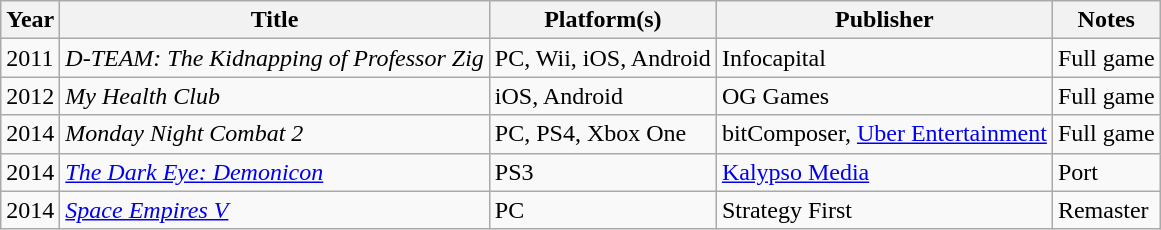<table class="wikitable">
<tr>
<th>Year</th>
<th>Title</th>
<th>Platform(s)</th>
<th>Publisher</th>
<th>Notes</th>
</tr>
<tr>
<td>2011</td>
<td><em>D-TEAM: The Kidnapping of Professor Zig</em></td>
<td>PC, Wii, iOS, Android</td>
<td>Infocapital</td>
<td>Full game</td>
</tr>
<tr>
<td>2012</td>
<td><em>My Health Club</em></td>
<td>iOS, Android</td>
<td>OG Games</td>
<td>Full game</td>
</tr>
<tr>
<td>2014</td>
<td><em>Monday Night Combat 2</em></td>
<td>PC, PS4, Xbox One</td>
<td>bitComposer, <a href='#'>Uber Entertainment</a></td>
<td>Full game</td>
</tr>
<tr>
<td>2014</td>
<td><em><a href='#'>The Dark Eye: Demonicon</a></em></td>
<td>PS3</td>
<td><a href='#'>Kalypso Media</a></td>
<td>Port</td>
</tr>
<tr>
<td>2014</td>
<td><em><a href='#'>Space Empires V</a></em></td>
<td>PC</td>
<td>Strategy First</td>
<td>Remaster</td>
</tr>
</table>
